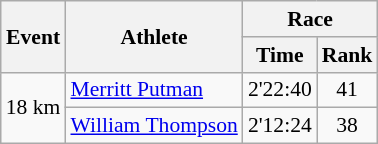<table class="wikitable" border="1" style="font-size:90%">
<tr>
<th rowspan=2>Event</th>
<th rowspan=2>Athlete</th>
<th colspan=2>Race</th>
</tr>
<tr>
<th>Time</th>
<th>Rank</th>
</tr>
<tr>
<td rowspan=2>18 km</td>
<td><a href='#'>Merritt Putman</a></td>
<td align=center>2'22:40</td>
<td align=center>41</td>
</tr>
<tr>
<td><a href='#'>William Thompson</a></td>
<td align=center>2'12:24</td>
<td align=center>38</td>
</tr>
</table>
